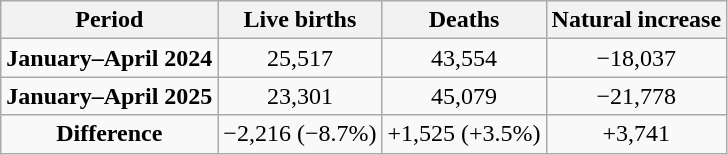<table class="wikitable" style="text-align:center;">
<tr>
<th>Period</th>
<th>Live births</th>
<th>Deaths</th>
<th>Natural increase</th>
</tr>
<tr>
<td><strong>January–April 2024</strong></td>
<td>25,517</td>
<td>43,554</td>
<td>−18,037</td>
</tr>
<tr>
<td><strong>January–April 2025</strong></td>
<td>23,301</td>
<td>45,079</td>
<td>−21,778</td>
</tr>
<tr>
<td><strong>Difference</strong></td>
<td> −2,216 (−8.7%)</td>
<td> +1,525 (+3.5%)</td>
<td> +3,741</td>
</tr>
</table>
